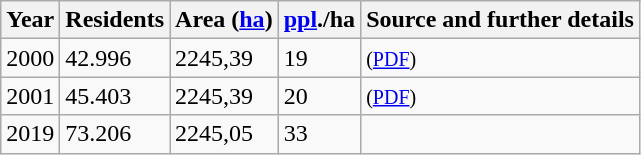<table class="wikitable">
<tr>
<th bgcolor=ececec>Year</th>
<th bgcolor=ececec>Residents</th>
<th bgcolor=ececec>Area (<a href='#'>ha</a>)</th>
<th bgcolor=ececec><a href='#'>ppl</a>./ha</th>
<th bgcolor=ececec>Source and further details</th>
</tr>
<tr>
<td>2000</td>
<td>42.996</td>
<td>2245,39</td>
<td>19</td>
<td align="left"><small> (<a href='#'>PDF</a>)</small></td>
</tr>
<tr>
<td>2001</td>
<td>45.403</td>
<td>2245,39</td>
<td>20</td>
<td align="left"><small> (<a href='#'>PDF</a>)</small></td>
</tr>
<tr>
<td>2019</td>
<td>73.206</td>
<td>2245,05</td>
<td>33</td>
<td></td>
</tr>
</table>
